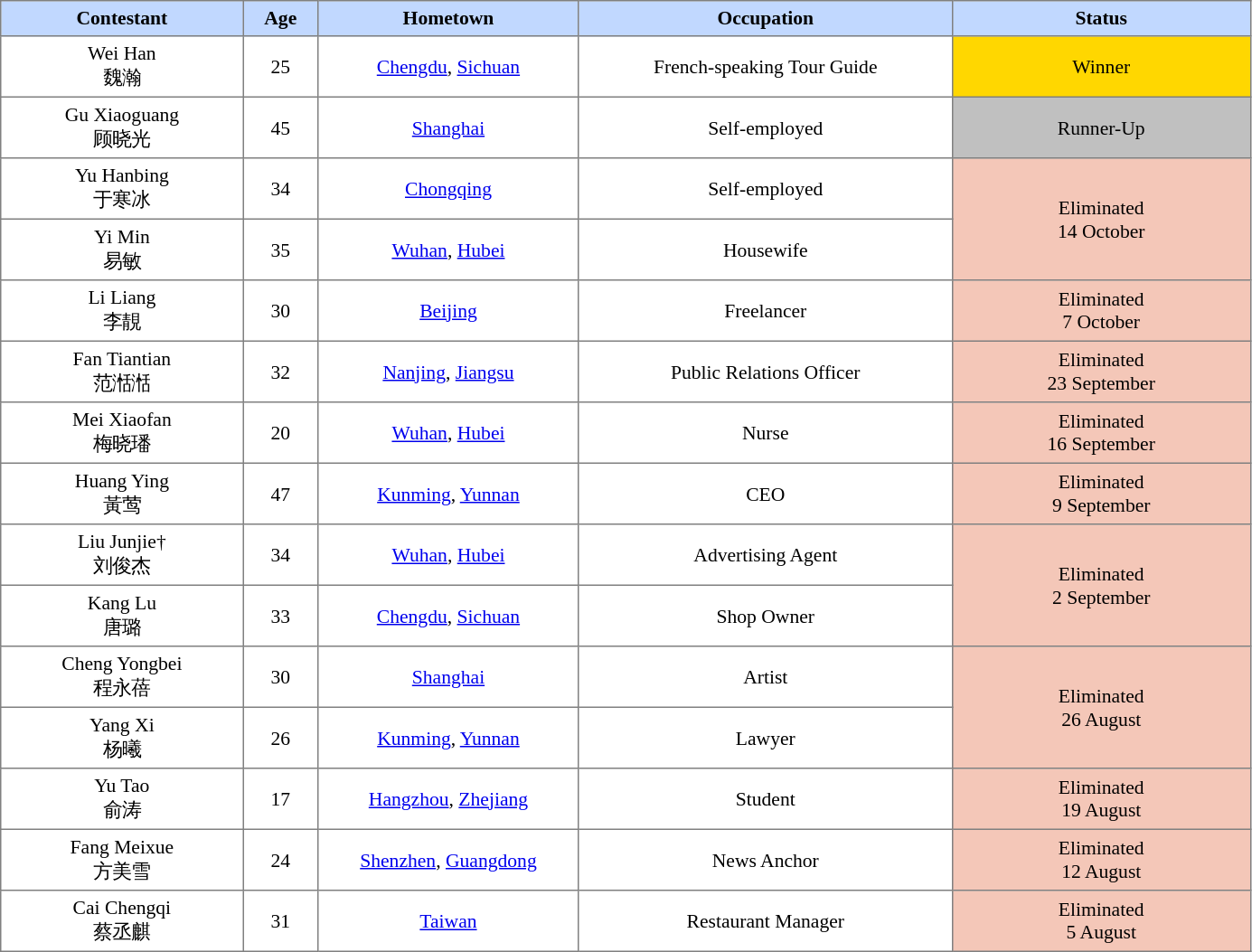<table border="1" cellpadding="4" cellspacing="0"  style="text-align:center; font-size:90%; border-collapse:collapse; width:73%;">
<tr style="background:#C1D8FF;">
<th style="width:13%;">Contestant</th>
<th style="width:4%;">Age</th>
<th style="width:14%;">Hometown</th>
<th style="width:20%;">Occupation</th>
<th style="width:16%;">Status</th>
</tr>
<tr>
<td>Wei Han<br>魏瀚</td>
<td>25</td>
<td><a href='#'>Chengdu</a>, <a href='#'>Sichuan</a></td>
<td>French-speaking Tour Guide</td>
<td bgcolor=gold>Winner</td>
</tr>
<tr>
<td>Gu Xiaoguang<br>顾晓光</td>
<td>45</td>
<td><a href='#'>Shanghai</a></td>
<td>Self-employed</td>
<td bgcolor=silver>Runner-Up</td>
</tr>
<tr>
<td>Yu Hanbing<br>于寒冰</td>
<td>34</td>
<td><a href='#'>Chongqing</a></td>
<td>Self-employed</td>
<td style="background:#f4c7b8; text-align:center;" rowspan=2>Eliminated<br>14 October</td>
</tr>
<tr>
<td>Yi Min<br>易敏</td>
<td>35</td>
<td><a href='#'>Wuhan</a>, <a href='#'>Hubei</a></td>
<td>Housewife</td>
</tr>
<tr>
<td>Li Liang<br>李靚</td>
<td>30</td>
<td><a href='#'>Beijing</a></td>
<td>Freelancer</td>
<td style="background:#f4c7b8; text-align:center;">Eliminated<br>7 October</td>
</tr>
<tr>
<td>Fan Tiantian<br>范湉湉</td>
<td>32</td>
<td><a href='#'>Nanjing</a>, <a href='#'>Jiangsu</a></td>
<td>Public Relations Officer</td>
<td style="background:#f4c7b8; text-align:center;">Eliminated<br>23 September</td>
</tr>
<tr>
<td>Mei Xiaofan<br>梅晓璠</td>
<td>20</td>
<td><a href='#'>Wuhan</a>, <a href='#'>Hubei</a></td>
<td>Nurse</td>
<td style="background:#f4c7b8; text-align:center;">Eliminated<br>16 September</td>
</tr>
<tr>
<td>Huang Ying<br>黃莺</td>
<td>47</td>
<td><a href='#'>Kunming</a>, <a href='#'>Yunnan</a></td>
<td>CEO</td>
<td style="background:#f4c7b8; text-align:center;">Eliminated<br>9 September</td>
</tr>
<tr>
<td>Liu Junjie†<br>刘俊杰</td>
<td>34</td>
<td><a href='#'>Wuhan</a>, <a href='#'>Hubei</a></td>
<td>Advertising Agent</td>
<td style="background:#f4c7b8; text-align:center;" rowspan=2>Eliminated<br>2 September</td>
</tr>
<tr>
<td>Kang Lu<br>唐璐</td>
<td>33</td>
<td><a href='#'>Chengdu</a>, <a href='#'>Sichuan</a></td>
<td>Shop Owner</td>
</tr>
<tr>
<td>Cheng Yongbei<br>程永蓓</td>
<td>30</td>
<td><a href='#'>Shanghai</a></td>
<td>Artist</td>
<td style="background:#f4c7b8; text-align:center;" rowspan=2>Eliminated<br>26 August</td>
</tr>
<tr>
<td>Yang Xi<br>杨曦</td>
<td>26</td>
<td><a href='#'>Kunming</a>, <a href='#'>Yunnan</a></td>
<td>Lawyer</td>
</tr>
<tr>
<td>Yu Tao<br>俞涛</td>
<td>17</td>
<td><a href='#'>Hangzhou</a>, <a href='#'>Zhejiang</a></td>
<td>Student</td>
<td style="background:#f4c7b8; text-align:center;">Eliminated<br>19 August</td>
</tr>
<tr>
<td>Fang Meixue<br>方美雪</td>
<td>24</td>
<td><a href='#'>Shenzhen</a>, <a href='#'>Guangdong</a></td>
<td>News Anchor</td>
<td style="background:#f4c7b8; text-align:center;">Eliminated<br>12 August</td>
</tr>
<tr>
<td>Cai Chengqi<br>蔡丞麒</td>
<td>31</td>
<td><a href='#'>Taiwan</a></td>
<td>Restaurant Manager</td>
<td style="background:#f4c7b8; text-align:center;">Eliminated<br>5 August</td>
</tr>
</table>
